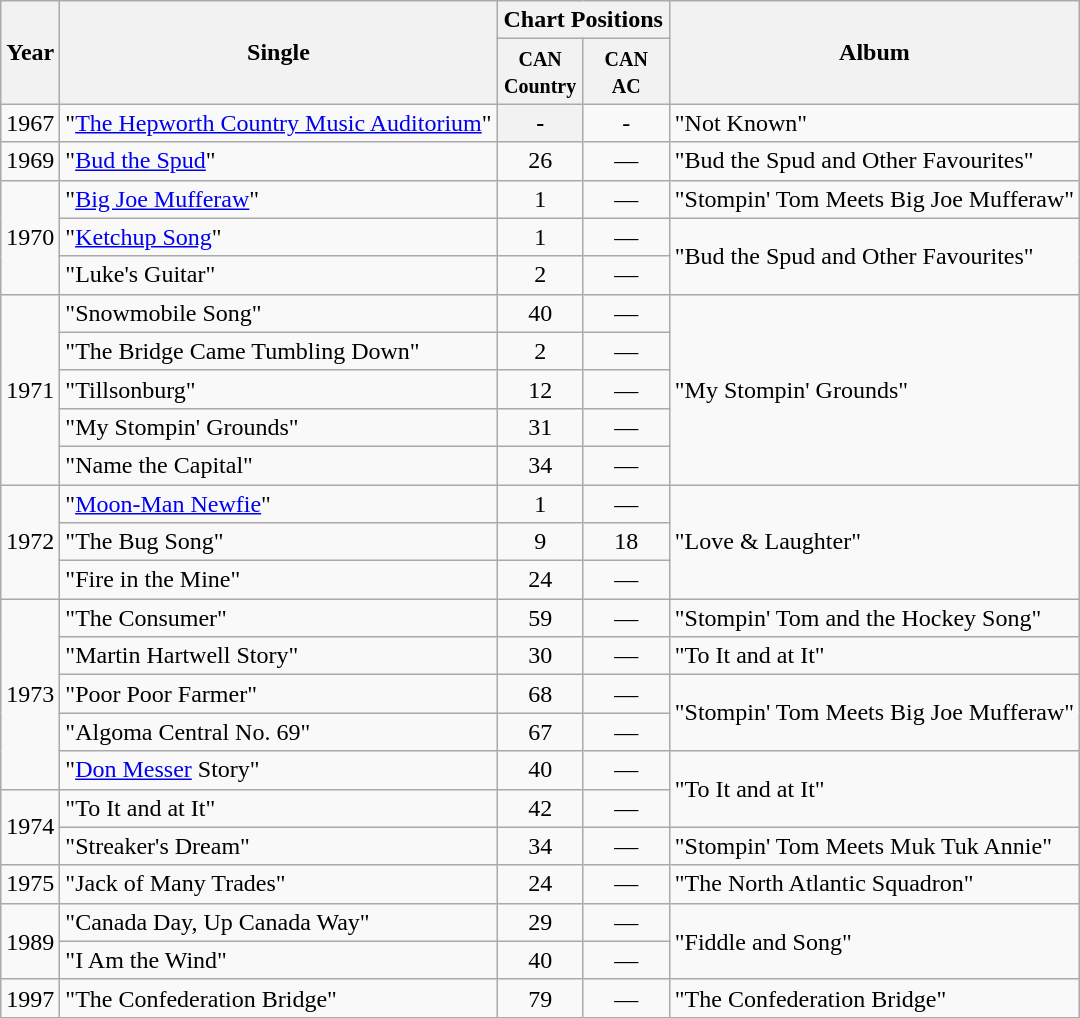<table class="wikitable">
<tr>
<th rowspan="2">Year</th>
<th rowspan="2">Single</th>
<th colspan="2">Chart Positions</th>
<th rowspan="2">Album</th>
</tr>
<tr>
<th style="width:50px;"><small>CAN Country</small></th>
<th style="width:50px;"><small>CAN AC</small></th>
</tr>
<tr>
<td>1967</td>
<td>"<a href='#'>The Hepworth Country Music Auditorium</a>"</td>
<th style="text-align:center;">-</th>
<td style="text-align:center;">-</td>
<td>"Not Known"</td>
</tr>
<tr>
<td>1969</td>
<td>"<a href='#'>Bud the Spud</a>"</td>
<td style="text-align:center;">26</td>
<td style="text-align:center;">—</td>
<td>"Bud the Spud and Other Favourites"</td>
</tr>
<tr>
<td rowspan="3">1970</td>
<td>"<a href='#'>Big Joe Mufferaw</a>"</td>
<td style="text-align:center;">1</td>
<td style="text-align:center;">—</td>
<td>"Stompin' Tom Meets Big Joe Mufferaw"</td>
</tr>
<tr>
<td>"<a href='#'>Ketchup Song</a>"</td>
<td style="text-align:center;">1</td>
<td style="text-align:center;">—</td>
<td rowspan="2">"Bud the Spud and Other Favourites"</td>
</tr>
<tr>
<td>"Luke's Guitar"</td>
<td style="text-align:center;">2</td>
<td style="text-align:center;">—</td>
</tr>
<tr>
<td rowspan="5">1971</td>
<td>"Snowmobile Song"</td>
<td style="text-align:center;">40</td>
<td style="text-align:center;">—</td>
<td rowspan="5">"My Stompin' Grounds"</td>
</tr>
<tr>
<td>"The Bridge Came Tumbling Down"</td>
<td style="text-align:center;">2</td>
<td style="text-align:center;">—</td>
</tr>
<tr>
<td>"Tillsonburg"</td>
<td style="text-align:center;">12</td>
<td style="text-align:center;">—</td>
</tr>
<tr>
<td>"My Stompin' Grounds"</td>
<td style="text-align:center;">31</td>
<td style="text-align:center;">—</td>
</tr>
<tr>
<td>"Name the Capital"</td>
<td style="text-align:center;">34</td>
<td style="text-align:center;">—</td>
</tr>
<tr>
<td rowspan="3">1972</td>
<td>"<a href='#'>Moon-Man Newfie</a>"</td>
<td style="text-align:center;">1</td>
<td style="text-align:center;">—</td>
<td rowspan="3">"Love & Laughter"</td>
</tr>
<tr>
<td>"The Bug Song"</td>
<td style="text-align:center;">9</td>
<td style="text-align:center;">18</td>
</tr>
<tr>
<td>"Fire in the Mine"</td>
<td style="text-align:center;">24</td>
<td style="text-align:center;">—</td>
</tr>
<tr>
<td rowspan="5">1973</td>
<td>"The Consumer"</td>
<td style="text-align:center;">59</td>
<td style="text-align:center;">—</td>
<td>"Stompin' Tom and the Hockey Song"</td>
</tr>
<tr>
<td>"Martin Hartwell Story"</td>
<td style="text-align:center;">30</td>
<td style="text-align:center;">—</td>
<td>"To It and at It"</td>
</tr>
<tr>
<td>"Poor Poor Farmer"</td>
<td style="text-align:center;">68</td>
<td style="text-align:center;">—</td>
<td rowspan="2">"Stompin' Tom Meets Big Joe Mufferaw"</td>
</tr>
<tr>
<td>"Algoma Central No. 69"</td>
<td style="text-align:center;">67</td>
<td style="text-align:center;">—</td>
</tr>
<tr>
<td>"<a href='#'>Don Messer</a> Story"</td>
<td style="text-align:center;">40</td>
<td style="text-align:center;">—</td>
<td rowspan="2">"To It and at It"</td>
</tr>
<tr>
<td rowspan="2">1974</td>
<td>"To It and at It"</td>
<td style="text-align:center;">42</td>
<td style="text-align:center;">—</td>
</tr>
<tr>
<td>"Streaker's Dream"</td>
<td style="text-align:center;">34</td>
<td style="text-align:center;">—</td>
<td>"Stompin' Tom Meets Muk Tuk Annie"</td>
</tr>
<tr>
<td>1975</td>
<td>"Jack of Many Trades"</td>
<td style="text-align:center;">24</td>
<td style="text-align:center;">—</td>
<td>"The North Atlantic Squadron"</td>
</tr>
<tr>
<td rowspan="2">1989</td>
<td>"Canada Day, Up Canada Way"</td>
<td style="text-align:center;">29</td>
<td style="text-align:center;">—</td>
<td rowspan="2">"Fiddle and Song"</td>
</tr>
<tr>
<td>"I Am the Wind"</td>
<td style="text-align:center;">40</td>
<td style="text-align:center;">—</td>
</tr>
<tr>
<td>1997</td>
<td>"The Confederation Bridge"</td>
<td style="text-align:center;">79</td>
<td style="text-align:center;">—</td>
<td>"The Confederation Bridge"</td>
</tr>
</table>
